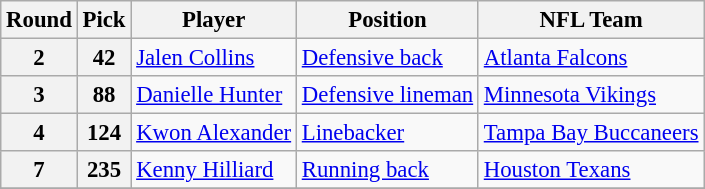<table class="wikitable" style="font-size: 95%;">
<tr>
<th>Round</th>
<th>Pick</th>
<th>Player</th>
<th>Position</th>
<th>NFL Team</th>
</tr>
<tr>
<th>2</th>
<th>42</th>
<td><a href='#'>Jalen Collins</a></td>
<td><a href='#'>Defensive back</a></td>
<td><a href='#'>Atlanta Falcons</a></td>
</tr>
<tr>
<th>3</th>
<th>88</th>
<td><a href='#'>Danielle Hunter</a></td>
<td><a href='#'>Defensive lineman</a></td>
<td><a href='#'>Minnesota Vikings</a></td>
</tr>
<tr>
<th>4</th>
<th>124</th>
<td><a href='#'>Kwon Alexander</a></td>
<td><a href='#'>Linebacker</a></td>
<td><a href='#'>Tampa Bay Buccaneers</a></td>
</tr>
<tr>
<th>7</th>
<th>235</th>
<td><a href='#'>Kenny Hilliard</a></td>
<td><a href='#'>Running back</a></td>
<td><a href='#'>Houston Texans</a></td>
</tr>
<tr>
</tr>
</table>
